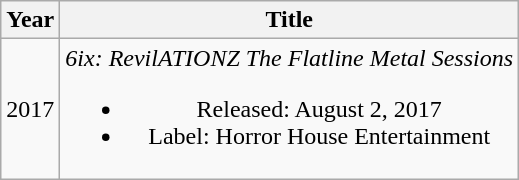<table class="wikitable" style="text-align:center;">
<tr>
<th>Year</th>
<th>Title</th>
</tr>
<tr>
<td>2017</td>
<td><em>6ix: RevilATIONZ The Flatline Metal Sessions</em><br><ul><li>Released: August 2, 2017</li><li>Label: Horror House Entertainment</li></ul></td>
</tr>
</table>
